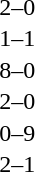<table cellspacing=1 width=70%>
<tr>
<th width=25%></th>
<th width=30%></th>
<th width=15%></th>
<th width=30%></th>
</tr>
<tr>
<td></td>
<td align=right></td>
<td align=center>2–0</td>
<td></td>
</tr>
<tr>
<td></td>
<td align=right></td>
<td align=center>1–1</td>
<td></td>
</tr>
<tr>
<td></td>
<td align=right></td>
<td align=center>8–0</td>
<td></td>
</tr>
<tr>
<td></td>
<td align=right></td>
<td align=center>2–0</td>
<td></td>
</tr>
<tr>
<td></td>
<td align=right></td>
<td align=center>0–9</td>
<td></td>
</tr>
<tr>
<td></td>
<td align=right></td>
<td align=center>2–1</td>
<td></td>
</tr>
</table>
